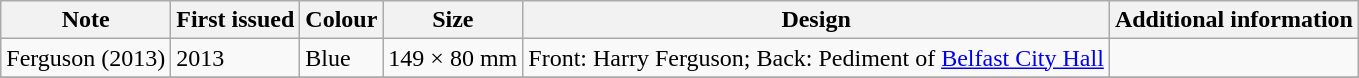<table class="wikitable">
<tr>
<th>Note</th>
<th>First issued</th>
<th>Colour</th>
<th>Size</th>
<th>Design</th>
<th>Additional information</th>
</tr>
<tr>
<td>Ferguson (2013)</td>
<td>2013</td>
<td>Blue</td>
<td>149 × 80 mm</td>
<td>Front: Harry Ferguson; Back: Pediment of  <a href='#'>Belfast City Hall</a></td>
<td></td>
</tr>
<tr>
</tr>
</table>
